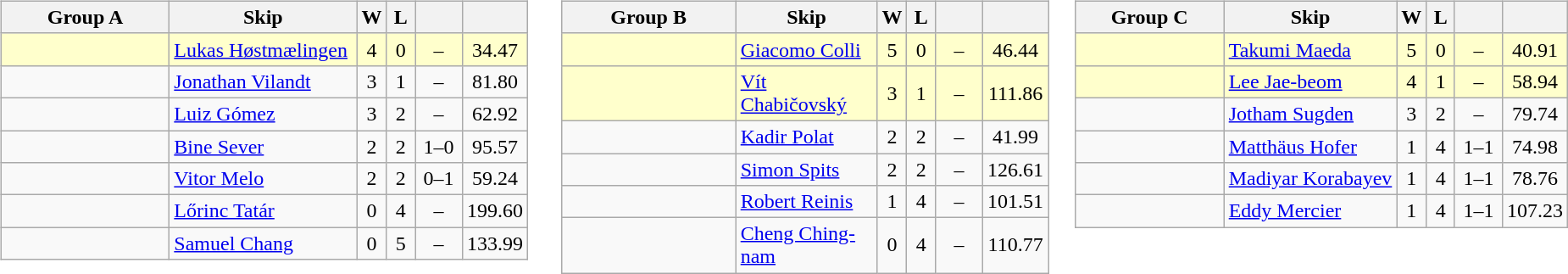<table>
<tr>
<td valign=top width=8%><br><table class="wikitable" style="text-align: center;">
<tr>
<th width=125>Group A</th>
<th width=140>Skip</th>
<th width=15>W</th>
<th width=15>L</th>
<th width=30></th>
<th width=15></th>
</tr>
<tr bgcolor=#ffffcc>
<td style="text-align:left;"></td>
<td style="text-align:left;"><a href='#'>Lukas Høstmælingen</a></td>
<td>4</td>
<td>0</td>
<td>–</td>
<td>34.47</td>
</tr>
<tr>
<td style="text-align:left;"></td>
<td style="text-align:left;"><a href='#'>Jonathan Vilandt</a></td>
<td>3</td>
<td>1</td>
<td>–</td>
<td>81.80</td>
</tr>
<tr>
<td style="text-align:left;"></td>
<td style="text-align:left;"><a href='#'>Luiz Gómez</a></td>
<td>3</td>
<td>2</td>
<td>–</td>
<td>62.92</td>
</tr>
<tr>
<td style="text-align:left;"></td>
<td style="text-align:left;"><a href='#'>Bine Sever</a></td>
<td>2</td>
<td>2</td>
<td>1–0</td>
<td>95.57</td>
</tr>
<tr>
<td style="text-align:left;"></td>
<td style="text-align:left;"><a href='#'>Vitor Melo</a></td>
<td>2</td>
<td>2</td>
<td>0–1</td>
<td>59.24</td>
</tr>
<tr>
<td style="text-align:left;"></td>
<td style="text-align:left;"><a href='#'>Lőrinc Tatár</a></td>
<td>0</td>
<td>4</td>
<td>–</td>
<td>199.60</td>
</tr>
<tr>
<td style="text-align:left;"></td>
<td style="text-align:left;"><a href='#'>Samuel Chang</a></td>
<td>0</td>
<td>5</td>
<td>–</td>
<td>133.99</td>
</tr>
</table>
</td>
<td valign=top width=7%><br><table class="wikitable" style="text-align: center;">
<tr>
<th width=130>Group B</th>
<th>Skip</th>
<th width=15>W</th>
<th width=15>L</th>
<th width=30></th>
<th width=15></th>
</tr>
<tr bgcolor=#ffffcc>
<td style="text-align:left;"></td>
<td style="text-align:left;"><a href='#'>Giacomo Colli</a></td>
<td>5</td>
<td>0</td>
<td>–</td>
<td>46.44</td>
</tr>
<tr bgcolor=#ffffcc>
<td style="text-align:left;"></td>
<td style="text-align:left;"><a href='#'>Vít Chabičovský</a></td>
<td>3</td>
<td>1</td>
<td>–</td>
<td>111.86</td>
</tr>
<tr>
<td style="text-align:left;"></td>
<td style="text-align:left;"><a href='#'>Kadir Polat</a></td>
<td>2</td>
<td>2</td>
<td>–</td>
<td>41.99</td>
</tr>
<tr>
<td style="text-align:left;"></td>
<td style="text-align:left;"><a href='#'>Simon Spits</a></td>
<td>2</td>
<td>2</td>
<td>–</td>
<td>126.61</td>
</tr>
<tr>
<td style="text-align:left;"></td>
<td style="text-align:left;"><a href='#'>Robert Reinis</a></td>
<td>1</td>
<td>4</td>
<td>–</td>
<td>101.51</td>
</tr>
<tr>
<td style="text-align:left;"></td>
<td style="text-align:left;"><a href='#'>Cheng Ching-nam</a></td>
<td>0</td>
<td>4</td>
<td>–</td>
<td>110.77</td>
</tr>
</table>
</td>
<td valign=top width=8%><br><table class="wikitable" style="text-align: center;">
<tr>
<th width=110>Group C</th>
<th>Skip</th>
<th width=15>W</th>
<th width=15>L</th>
<th width=30></th>
<th width=15></th>
</tr>
<tr bgcolor=#ffffcc>
<td style="text-align:left;"></td>
<td style="text-align:left;"><a href='#'>Takumi Maeda</a></td>
<td>5</td>
<td>0</td>
<td>–</td>
<td>40.91</td>
</tr>
<tr bgcolor=#ffffcc>
<td style="text-align:left;"></td>
<td style="text-align:left;"><a href='#'>Lee Jae-beom</a></td>
<td>4</td>
<td>1</td>
<td>–</td>
<td>58.94</td>
</tr>
<tr>
<td style="text-align:left;"></td>
<td style="text-align:left;"><a href='#'>Jotham Sugden</a></td>
<td>3</td>
<td>2</td>
<td>–</td>
<td>79.74</td>
</tr>
<tr>
<td style="text-align:left;"></td>
<td style="text-align:left;"><a href='#'>Matthäus Hofer</a></td>
<td>1</td>
<td>4</td>
<td>1–1</td>
<td>74.98</td>
</tr>
<tr>
<td style="text-align:left;"></td>
<td style="text-align:left;"><a href='#'>Madiyar Korabayev</a></td>
<td>1</td>
<td>4</td>
<td>1–1</td>
<td>78.76</td>
</tr>
<tr>
<td style="text-align:left;"></td>
<td style="text-align:left;"><a href='#'>Eddy Mercier</a></td>
<td>1</td>
<td>4</td>
<td>1–1</td>
<td>107.23</td>
</tr>
</table>
</td>
</tr>
</table>
